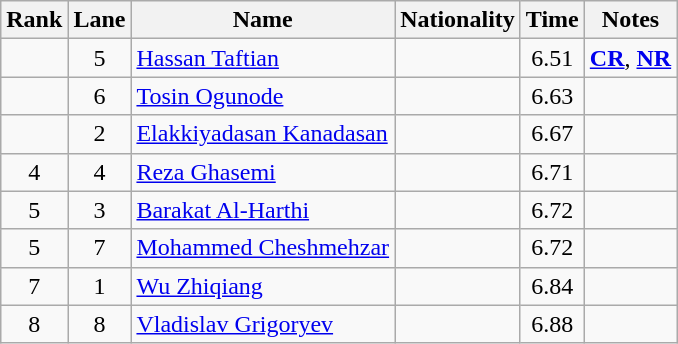<table class="wikitable sortable" style="text-align:center">
<tr>
<th>Rank</th>
<th>Lane</th>
<th>Name</th>
<th>Nationality</th>
<th>Time</th>
<th>Notes</th>
</tr>
<tr>
<td></td>
<td>5</td>
<td align=left><a href='#'>Hassan Taftian</a></td>
<td align=left></td>
<td>6.51</td>
<td><strong><a href='#'>CR</a></strong>, <strong><a href='#'>NR</a></strong></td>
</tr>
<tr>
<td></td>
<td>6</td>
<td align=left><a href='#'>Tosin Ogunode</a></td>
<td align=left></td>
<td>6.63</td>
<td></td>
</tr>
<tr>
<td></td>
<td>2</td>
<td align=left><a href='#'>Elakkiyadasan Kanadasan</a></td>
<td align=left></td>
<td>6.67</td>
<td></td>
</tr>
<tr>
<td>4</td>
<td>4</td>
<td align=left><a href='#'>Reza Ghasemi</a></td>
<td align=left></td>
<td>6.71</td>
<td></td>
</tr>
<tr>
<td>5</td>
<td>3</td>
<td align=left><a href='#'>Barakat Al-Harthi</a></td>
<td align=left></td>
<td>6.72</td>
<td></td>
</tr>
<tr>
<td>5</td>
<td>7</td>
<td align=left><a href='#'>Mohammed Cheshmehzar</a></td>
<td align=left></td>
<td>6.72</td>
<td></td>
</tr>
<tr>
<td>7</td>
<td>1</td>
<td align=left><a href='#'>Wu Zhiqiang</a></td>
<td align=left></td>
<td>6.84</td>
<td></td>
</tr>
<tr>
<td>8</td>
<td>8</td>
<td align=left><a href='#'>Vladislav Grigoryev</a></td>
<td align=left></td>
<td>6.88</td>
<td></td>
</tr>
</table>
